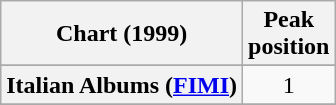<table class="wikitable sortable plainrowheaders" style="text-align:center">
<tr>
<th scope="col">Chart (1999)</th>
<th scope="col">Peak<br>position</th>
</tr>
<tr>
</tr>
<tr>
<th scope="row">Italian Albums (<a href='#'>FIMI</a>)</th>
<td>1</td>
</tr>
<tr>
</tr>
</table>
